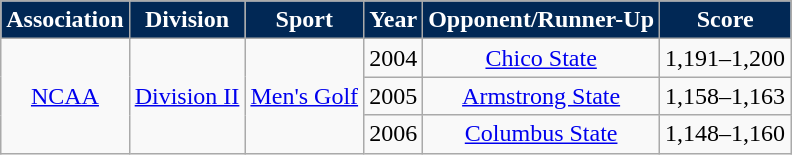<table class="wikitable" style="text-align:center">
<tr>
<th style="background:#012855; color:#ffffff;">Association</th>
<th style="background:#012855; color:#ffffff;">Division</th>
<th style="background:#012855; color:#ffffff;">Sport</th>
<th style="background:#012855; color:#ffffff;">Year</th>
<th style="background:#012855; color:#ffffff;">Opponent/Runner-Up</th>
<th style="background:#012855; color:#ffffff;">Score</th>
</tr>
<tr align="center">
<td rowspan="3"><a href='#'>NCAA</a></td>
<td rowspan="3"><a href='#'>Division II</a></td>
<td rowspan="3"><a href='#'>Men's Golf</a></td>
<td>2004</td>
<td><a href='#'>Chico State</a></td>
<td>1,191–1,200</td>
</tr>
<tr align="center">
<td>2005</td>
<td><a href='#'>Armstrong State</a></td>
<td>1,158–1,163</td>
</tr>
<tr align="center">
<td>2006</td>
<td><a href='#'>Columbus State</a></td>
<td>1,148–1,160</td>
</tr>
</table>
